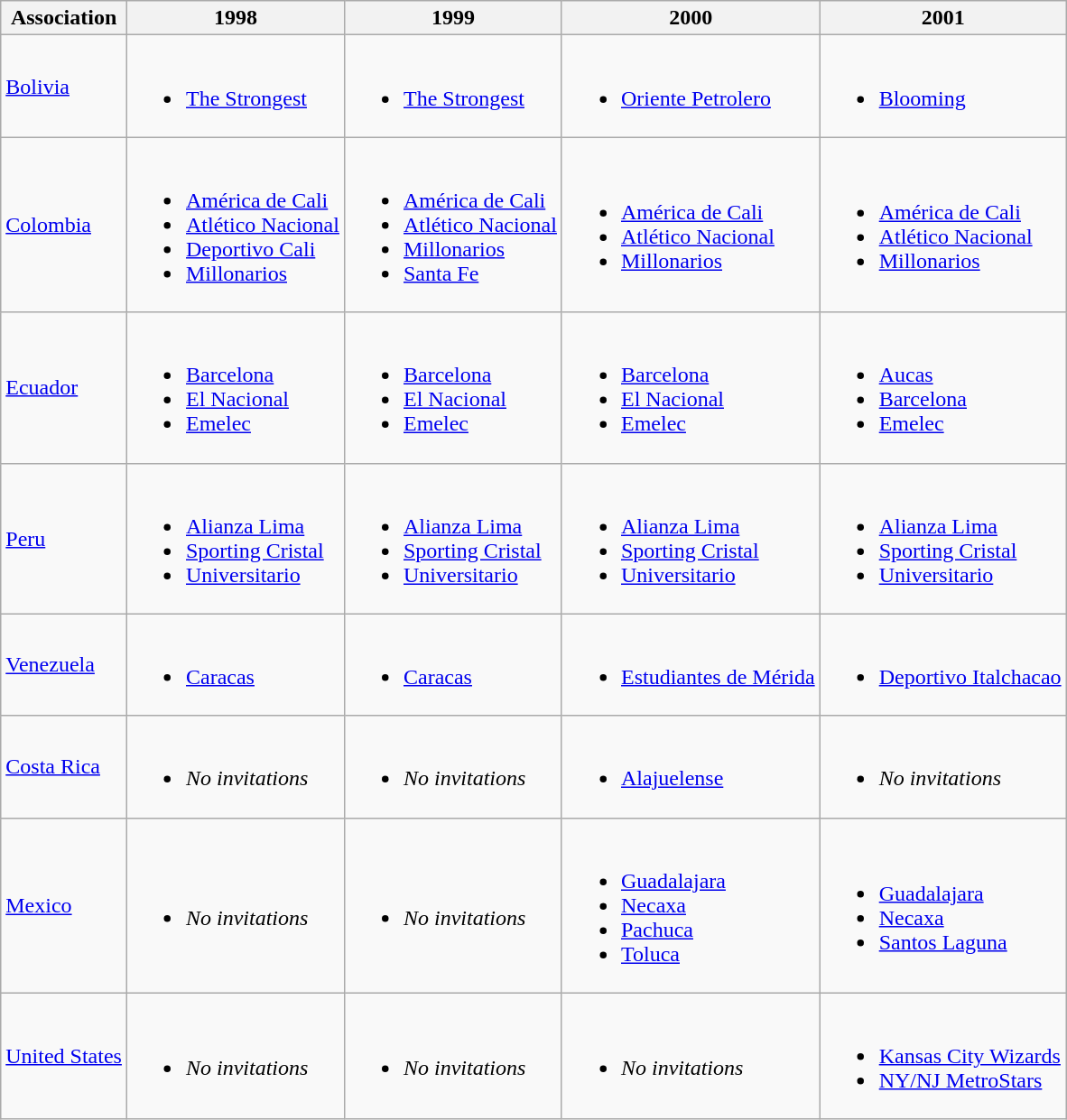<table class="wikitable">
<tr>
<th>Association</th>
<th>1998</th>
<th>1999</th>
<th>2000</th>
<th>2001</th>
</tr>
<tr>
<td> <a href='#'>Bolivia</a></td>
<td><br><ul><li><a href='#'>The Strongest</a></li></ul></td>
<td><br><ul><li><a href='#'>The Strongest</a></li></ul></td>
<td><br><ul><li><a href='#'>Oriente Petrolero</a></li></ul></td>
<td><br><ul><li><a href='#'>Blooming</a></li></ul></td>
</tr>
<tr>
<td> <a href='#'>Colombia</a></td>
<td><br><ul><li><a href='#'>América de Cali</a></li><li><a href='#'>Atlético Nacional</a></li><li><a href='#'>Deportivo Cali</a></li><li><a href='#'>Millonarios</a></li></ul></td>
<td><br><ul><li><a href='#'>América de Cali</a></li><li><a href='#'>Atlético Nacional</a></li><li><a href='#'>Millonarios</a></li><li><a href='#'>Santa Fe</a></li></ul></td>
<td><br><ul><li><a href='#'>América de Cali</a></li><li><a href='#'>Atlético Nacional</a></li><li><a href='#'>Millonarios</a></li></ul></td>
<td><br><ul><li><a href='#'>América de Cali</a></li><li><a href='#'>Atlético Nacional</a></li><li><a href='#'>Millonarios</a></li></ul></td>
</tr>
<tr>
<td> <a href='#'>Ecuador</a></td>
<td><br><ul><li><a href='#'>Barcelona</a></li><li><a href='#'>El Nacional</a></li><li><a href='#'>Emelec</a></li></ul></td>
<td><br><ul><li><a href='#'>Barcelona</a></li><li><a href='#'>El Nacional</a></li><li><a href='#'>Emelec</a></li></ul></td>
<td><br><ul><li><a href='#'>Barcelona</a></li><li><a href='#'>El Nacional</a></li><li><a href='#'>Emelec</a></li></ul></td>
<td><br><ul><li><a href='#'>Aucas</a></li><li><a href='#'>Barcelona</a></li><li><a href='#'>Emelec</a></li></ul></td>
</tr>
<tr>
<td> <a href='#'>Peru</a></td>
<td><br><ul><li><a href='#'>Alianza Lima</a></li><li><a href='#'>Sporting Cristal</a></li><li><a href='#'>Universitario</a></li></ul></td>
<td><br><ul><li><a href='#'>Alianza Lima</a></li><li><a href='#'>Sporting Cristal</a></li><li><a href='#'>Universitario</a></li></ul></td>
<td><br><ul><li><a href='#'>Alianza Lima</a></li><li><a href='#'>Sporting Cristal</a></li><li><a href='#'>Universitario</a></li></ul></td>
<td><br><ul><li><a href='#'>Alianza Lima</a></li><li><a href='#'>Sporting Cristal</a></li><li><a href='#'>Universitario</a></li></ul></td>
</tr>
<tr>
<td> <a href='#'>Venezuela</a></td>
<td><br><ul><li><a href='#'>Caracas</a></li></ul></td>
<td><br><ul><li><a href='#'>Caracas</a></li></ul></td>
<td><br><ul><li><a href='#'>Estudiantes de Mérida</a></li></ul></td>
<td><br><ul><li><a href='#'>Deportivo Italchacao</a></li></ul></td>
</tr>
<tr>
<td> <a href='#'>Costa Rica</a></td>
<td><br><ul><li><em>No invitations</em></li></ul></td>
<td><br><ul><li><em>No invitations</em></li></ul></td>
<td><br><ul><li><a href='#'>Alajuelense</a></li></ul></td>
<td><br><ul><li><em>No invitations</em></li></ul></td>
</tr>
<tr>
<td> <a href='#'>Mexico</a></td>
<td><br><ul><li><em>No invitations</em></li></ul></td>
<td><br><ul><li><em>No invitations</em></li></ul></td>
<td><br><ul><li><a href='#'>Guadalajara</a></li><li><a href='#'>Necaxa</a></li><li><a href='#'>Pachuca</a></li><li><a href='#'>Toluca</a></li></ul></td>
<td><br><ul><li><a href='#'>Guadalajara</a></li><li><a href='#'>Necaxa</a></li><li><a href='#'>Santos Laguna</a></li></ul></td>
</tr>
<tr>
<td> <a href='#'>United States</a></td>
<td><br><ul><li><em>No invitations</em></li></ul></td>
<td><br><ul><li><em>No invitations</em></li></ul></td>
<td><br><ul><li><em>No invitations</em></li></ul></td>
<td><br><ul><li><a href='#'>Kansas City Wizards</a></li><li><a href='#'>NY/NJ MetroStars</a></li></ul></td>
</tr>
</table>
